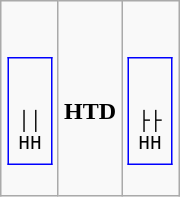<table class="wikitable" style="margin-left: auto; margin-right: auto; border: none;">
<tr>
<td><br><table class="wikitable" style="margin-left: auto; margin-right: auto; border: none;">
<tr>
<td style = "border: 1px inset blue; padding: 0.5em; line-height: 1.1em; background-color: #f9f9f9; font-family: monospace; text-align: left"><br><br>
││<br>
HH</td>
</tr>
</table>
</td>
<td style = "text-align: center"><br><strong>HTD</strong></td>
<td><br><table class="wikitable" style="margin-left: auto; margin-right: auto; border: none;">
<tr>
<td style = "border: 1px inset blue; padding: 0.5em; line-height: 1.1em; background-color: #f9f9f9; font-family: monospace; text-align: left"><br><br>
├├<br>
HH</td>
</tr>
</table>
</td>
</tr>
</table>
